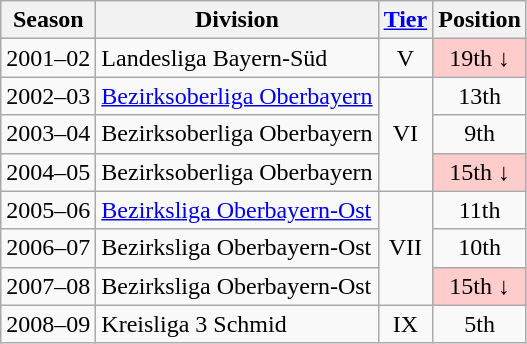<table class="wikitable">
<tr>
<th>Season</th>
<th>Division</th>
<th><a href='#'>Tier</a></th>
<th>Position</th>
</tr>
<tr align="center">
<td>2001–02</td>
<td align="left">Landesliga Bayern-Süd</td>
<td>V</td>
<td style="background:#ffcccc">19th ↓</td>
</tr>
<tr align="center">
<td>2002–03</td>
<td align="left"><a href='#'>Bezirksoberliga Oberbayern</a></td>
<td rowspan=3>VI</td>
<td>13th</td>
</tr>
<tr align="center">
<td>2003–04</td>
<td align="left">Bezirksoberliga Oberbayern</td>
<td>9th</td>
</tr>
<tr align="center">
<td>2004–05</td>
<td align="left">Bezirksoberliga Oberbayern</td>
<td style="background:#ffcccc">15th ↓</td>
</tr>
<tr align="center">
<td>2005–06</td>
<td align="left"><a href='#'>Bezirksliga Oberbayern-Ost</a></td>
<td rowspan=3>VII</td>
<td>11th</td>
</tr>
<tr align="center">
<td>2006–07</td>
<td align="left">Bezirksliga Oberbayern-Ost</td>
<td>10th</td>
</tr>
<tr align="center">
<td>2007–08</td>
<td align="left">Bezirksliga Oberbayern-Ost</td>
<td style="background:#ffcccc">15th ↓</td>
</tr>
<tr align="center">
<td>2008–09</td>
<td align="left">Kreisliga 3 Schmid</td>
<td>IX</td>
<td>5th</td>
</tr>
</table>
